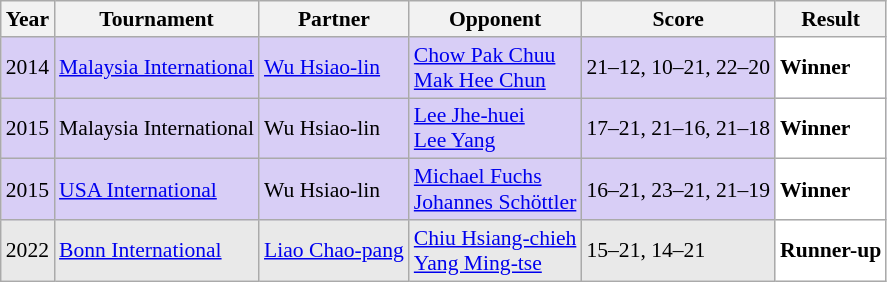<table class="sortable wikitable" style="font-size: 90%;">
<tr>
<th>Year</th>
<th>Tournament</th>
<th>Partner</th>
<th>Opponent</th>
<th>Score</th>
<th>Result</th>
</tr>
<tr style="background:#D8CEF6">
<td align="center">2014</td>
<td align="left"><a href='#'>Malaysia International</a></td>
<td align="left"> <a href='#'>Wu Hsiao-lin</a></td>
<td align="left"> <a href='#'>Chow Pak Chuu</a><br> <a href='#'>Mak Hee Chun</a></td>
<td align="left">21–12, 10–21, 22–20</td>
<td style="text-align:left; background:white"> <strong>Winner</strong></td>
</tr>
<tr style="background:#D8CEF6">
<td align="center">2015</td>
<td align="left">Malaysia International</td>
<td align="left"> Wu Hsiao-lin</td>
<td align="left"> <a href='#'>Lee Jhe-huei</a><br> <a href='#'>Lee Yang</a></td>
<td align="left">17–21, 21–16, 21–18</td>
<td style="text-align:left; background:white"> <strong>Winner</strong></td>
</tr>
<tr style="background:#D8CEF6">
<td align="center">2015</td>
<td align="left"><a href='#'>USA International</a></td>
<td align="left"> Wu Hsiao-lin</td>
<td align="left"> <a href='#'>Michael Fuchs</a><br> <a href='#'>Johannes Schöttler</a></td>
<td align="left">16–21, 23–21, 21–19</td>
<td style="text-align:left; background:white"> <strong>Winner</strong></td>
</tr>
<tr style="background:#E9E9E9">
<td align="center">2022</td>
<td align="left"><a href='#'>Bonn International</a></td>
<td align="left"> <a href='#'>Liao Chao-pang</a></td>
<td align="left"> <a href='#'>Chiu Hsiang-chieh</a><br> <a href='#'>Yang Ming-tse</a></td>
<td align="left">15–21, 14–21</td>
<td style="text-align:left; background:white"> <strong>Runner-up</strong></td>
</tr>
</table>
